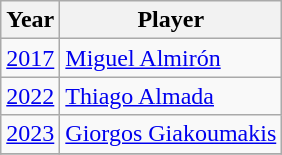<table class="wikitable">
<tr>
<th>Year</th>
<th>Player</th>
</tr>
<tr>
<td><a href='#'>2017</a></td>
<td> <a href='#'>Miguel Almirón</a></td>
</tr>
<tr>
<td><a href='#'>2022</a></td>
<td> <a href='#'>Thiago Almada</a></td>
</tr>
<tr>
<td><a href='#'>2023</a></td>
<td> <a href='#'>Giorgos Giakoumakis</a></td>
</tr>
<tr>
</tr>
</table>
